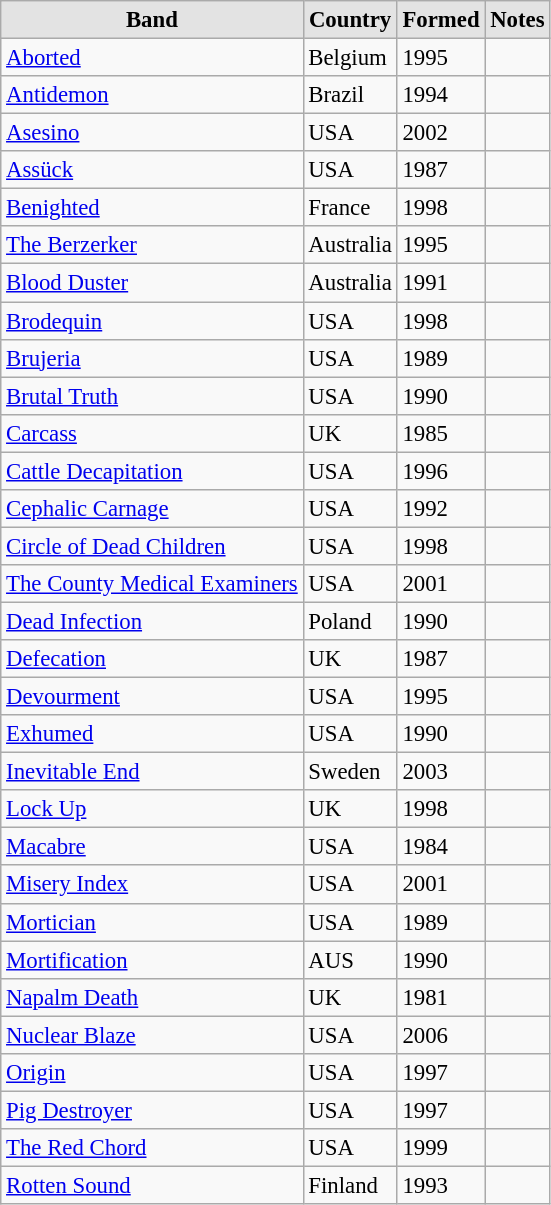<table class="wikitable sortable" style="font-size: 95%">
<tr>
<th style="background:#e3e3e3;">Band</th>
<th style="background:#e3e3e3;">Country</th>
<th style="background:#e3e3e3;">Formed</th>
<th class="unsortable" style="background:#e3e3e3;">Notes</th>
</tr>
<tr>
<td><a href='#'>Aborted</a></td>
<td>Belgium</td>
<td>1995</td>
<td></td>
</tr>
<tr>
<td><a href='#'>Antidemon</a></td>
<td>Brazil</td>
<td>1994</td>
<td></td>
</tr>
<tr>
<td><a href='#'>Asesino</a></td>
<td>USA</td>
<td>2002</td>
<td></td>
</tr>
<tr>
<td><a href='#'>Assück</a></td>
<td>USA</td>
<td>1987</td>
<td></td>
</tr>
<tr>
<td><a href='#'>Benighted</a></td>
<td>France</td>
<td>1998</td>
<td></td>
</tr>
<tr>
<td><a href='#'>The Berzerker</a></td>
<td>Australia</td>
<td>1995</td>
<td></td>
</tr>
<tr>
<td><a href='#'>Blood Duster</a></td>
<td>Australia</td>
<td>1991</td>
<td></td>
</tr>
<tr>
<td><a href='#'>Brodequin</a></td>
<td>USA</td>
<td>1998</td>
<td></td>
</tr>
<tr>
<td><a href='#'>Brujeria</a></td>
<td>USA</td>
<td>1989</td>
<td></td>
</tr>
<tr>
<td><a href='#'>Brutal Truth</a></td>
<td>USA</td>
<td>1990</td>
<td></td>
</tr>
<tr>
<td><a href='#'>Carcass</a></td>
<td>UK</td>
<td>1985</td>
<td></td>
</tr>
<tr>
<td><a href='#'>Cattle Decapitation</a></td>
<td>USA</td>
<td>1996</td>
<td></td>
</tr>
<tr>
<td><a href='#'>Cephalic Carnage</a></td>
<td>USA</td>
<td>1992</td>
<td></td>
</tr>
<tr>
<td><a href='#'>Circle of Dead Children</a></td>
<td>USA</td>
<td>1998</td>
<td></td>
</tr>
<tr>
<td><a href='#'>The County Medical Examiners</a></td>
<td>USA</td>
<td>2001</td>
<td></td>
</tr>
<tr>
<td><a href='#'>Dead Infection</a></td>
<td>Poland</td>
<td>1990</td>
<td></td>
</tr>
<tr>
<td><a href='#'>Defecation</a></td>
<td>UK</td>
<td>1987</td>
<td></td>
</tr>
<tr>
<td><a href='#'>Devourment</a></td>
<td>USA</td>
<td>1995</td>
<td></td>
</tr>
<tr>
<td><a href='#'>Exhumed</a></td>
<td>USA</td>
<td>1990</td>
</tr>
<tr>
<td><a href='#'>Inevitable End</a></td>
<td>Sweden</td>
<td>2003</td>
<td></td>
</tr>
<tr>
<td><a href='#'>Lock Up</a></td>
<td>UK</td>
<td>1998</td>
<td></td>
</tr>
<tr>
<td><a href='#'>Macabre</a></td>
<td>USA</td>
<td>1984</td>
<td></td>
</tr>
<tr>
<td><a href='#'>Misery Index</a></td>
<td>USA</td>
<td>2001</td>
<td></td>
</tr>
<tr>
<td><a href='#'>Mortician</a></td>
<td>USA</td>
<td>1989</td>
<td></td>
</tr>
<tr>
<td><a href='#'>Mortification</a></td>
<td>AUS</td>
<td>1990</td>
<td></td>
</tr>
<tr>
<td><a href='#'>Napalm Death</a></td>
<td>UK</td>
<td>1981</td>
<td></td>
</tr>
<tr>
<td><a href='#'>Nuclear Blaze</a></td>
<td>USA</td>
<td>2006</td>
<td></td>
</tr>
<tr>
<td><a href='#'>Origin</a></td>
<td>USA</td>
<td>1997</td>
<td></td>
</tr>
<tr>
<td><a href='#'>Pig Destroyer</a></td>
<td>USA</td>
<td>1997</td>
<td></td>
</tr>
<tr>
<td><a href='#'>The Red Chord</a></td>
<td>USA</td>
<td>1999</td>
<td></td>
</tr>
<tr>
<td><a href='#'>Rotten Sound</a></td>
<td>Finland</td>
<td>1993</td>
<td></td>
</tr>
</table>
